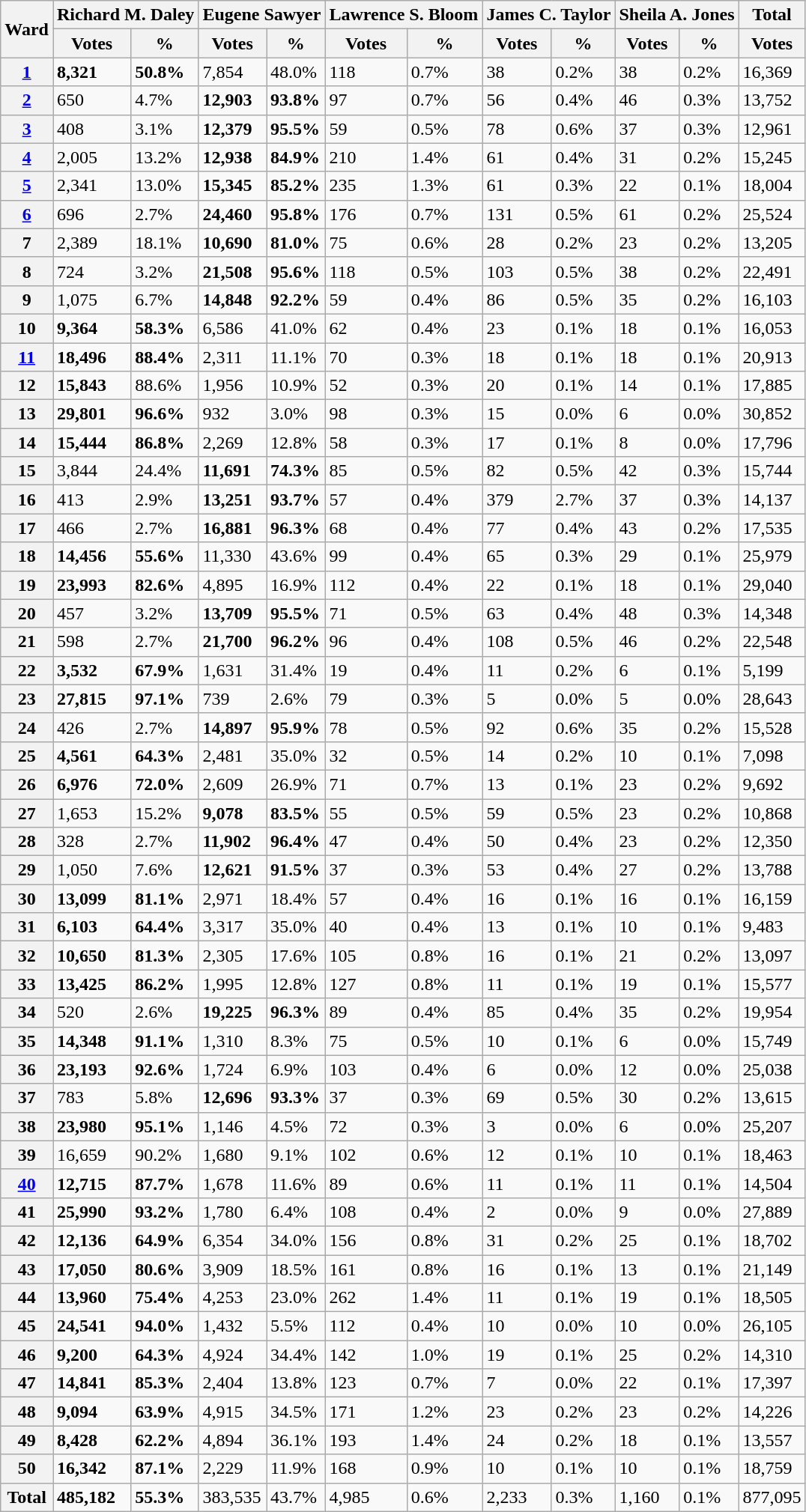<table class="wikitable collapsible collapsed sortable">
<tr>
<th rowspan=2>Ward</th>
<th colspan=2>Richard M. Daley</th>
<th colspan=2>Eugene Sawyer</th>
<th colspan=2>Lawrence S. Bloom</th>
<th colspan=2>James C. Taylor</th>
<th colspan=2>Sheila A. Jones</th>
<th>Total</th>
</tr>
<tr>
<th>Votes</th>
<th>%</th>
<th>Votes</th>
<th>%</th>
<th>Votes</th>
<th>%</th>
<th>Votes</th>
<th>%</th>
<th>Votes</th>
<th>%</th>
<th>Votes</th>
</tr>
<tr>
<th><a href='#'>1</a></th>
<td><strong>8,321</strong></td>
<td><strong>50.8%</strong></td>
<td>7,854</td>
<td>48.0%</td>
<td>118</td>
<td>0.7%</td>
<td>38</td>
<td>0.2%</td>
<td>38</td>
<td>0.2%</td>
<td>16,369</td>
</tr>
<tr>
<th><a href='#'>2</a></th>
<td>650</td>
<td>4.7%</td>
<td><strong>12,903</strong></td>
<td><strong>93.8%</strong></td>
<td>97</td>
<td>0.7%</td>
<td>56</td>
<td>0.4%</td>
<td>46</td>
<td>0.3%</td>
<td>13,752</td>
</tr>
<tr>
<th><a href='#'>3</a></th>
<td>408</td>
<td>3.1%</td>
<td><strong>12,379</strong></td>
<td><strong>95.5%</strong></td>
<td>59</td>
<td>0.5%</td>
<td>78</td>
<td>0.6%</td>
<td>37</td>
<td>0.3%</td>
<td>12,961</td>
</tr>
<tr>
<th><a href='#'>4</a></th>
<td>2,005</td>
<td>13.2%</td>
<td><strong>12,938</strong></td>
<td><strong>84.9%</strong></td>
<td>210</td>
<td>1.4%</td>
<td>61</td>
<td>0.4%</td>
<td>31</td>
<td>0.2%</td>
<td>15,245</td>
</tr>
<tr>
<th><a href='#'>5</a></th>
<td>2,341</td>
<td>13.0%</td>
<td><strong>15,345</strong></td>
<td><strong>85.2%</strong></td>
<td>235</td>
<td>1.3%</td>
<td>61</td>
<td>0.3%</td>
<td>22</td>
<td>0.1%</td>
<td>18,004</td>
</tr>
<tr>
<th><a href='#'>6</a></th>
<td>696</td>
<td>2.7%</td>
<td><strong>24,460</strong></td>
<td><strong>95.8%</strong></td>
<td>176</td>
<td>0.7%</td>
<td>131</td>
<td>0.5%</td>
<td>61</td>
<td>0.2%</td>
<td>25,524</td>
</tr>
<tr>
<th>7</th>
<td>2,389</td>
<td>18.1%</td>
<td><strong>10,690</strong></td>
<td><strong>81.0%</strong></td>
<td>75</td>
<td>0.6%</td>
<td>28</td>
<td>0.2%</td>
<td>23</td>
<td>0.2%</td>
<td>13,205</td>
</tr>
<tr>
<th>8</th>
<td>724</td>
<td>3.2%</td>
<td><strong>21,508</strong></td>
<td><strong>95.6%</strong></td>
<td>118</td>
<td>0.5%</td>
<td>103</td>
<td>0.5%</td>
<td>38</td>
<td>0.2%</td>
<td>22,491</td>
</tr>
<tr>
<th>9</th>
<td>1,075</td>
<td>6.7%</td>
<td><strong>14,848</strong></td>
<td><strong>92.2%</strong></td>
<td>59</td>
<td>0.4%</td>
<td>86</td>
<td>0.5%</td>
<td>35</td>
<td>0.2%</td>
<td>16,103</td>
</tr>
<tr>
<th>10</th>
<td><strong>9,364</strong></td>
<td><strong>58.3%</strong></td>
<td>6,586</td>
<td>41.0%</td>
<td>62</td>
<td>0.4%</td>
<td>23</td>
<td>0.1%</td>
<td>18</td>
<td>0.1%</td>
<td>16,053</td>
</tr>
<tr>
<th><a href='#'>11</a></th>
<td><strong>18,496</strong></td>
<td><strong>88.4%</strong></td>
<td>2,311</td>
<td>11.1%</td>
<td>70</td>
<td>0.3%</td>
<td>18</td>
<td>0.1%</td>
<td>18</td>
<td>0.1%</td>
<td>20,913</td>
</tr>
<tr>
<th>12</th>
<td><strong>15,843</strong></td>
<td>88.6%</td>
<td>1,956</td>
<td>10.9%</td>
<td>52</td>
<td>0.3%</td>
<td>20</td>
<td>0.1%</td>
<td>14</td>
<td>0.1%</td>
<td>17,885</td>
</tr>
<tr>
<th>13</th>
<td><strong>29,801</strong></td>
<td><strong>96.6%</strong></td>
<td>932</td>
<td>3.0%</td>
<td>98</td>
<td>0.3%</td>
<td>15</td>
<td>0.0%</td>
<td>6</td>
<td>0.0%</td>
<td>30,852</td>
</tr>
<tr>
<th>14</th>
<td><strong>15,444</strong></td>
<td><strong>86.8%</strong></td>
<td>2,269</td>
<td>12.8%</td>
<td>58</td>
<td>0.3%</td>
<td>17</td>
<td>0.1%</td>
<td>8</td>
<td>0.0%</td>
<td>17,796</td>
</tr>
<tr>
<th>15</th>
<td>3,844</td>
<td>24.4%</td>
<td><strong>11,691</strong></td>
<td><strong>74.3%</strong></td>
<td>85</td>
<td>0.5%</td>
<td>82</td>
<td>0.5%</td>
<td>42</td>
<td>0.3%</td>
<td>15,744</td>
</tr>
<tr>
<th>16</th>
<td>413</td>
<td>2.9%</td>
<td><strong>13,251</strong></td>
<td><strong>93.7%</strong></td>
<td>57</td>
<td>0.4%</td>
<td>379</td>
<td>2.7%</td>
<td>37</td>
<td>0.3%</td>
<td>14,137</td>
</tr>
<tr>
<th>17</th>
<td>466</td>
<td>2.7%</td>
<td><strong>16,881</strong></td>
<td><strong>96.3%</strong></td>
<td>68</td>
<td>0.4%</td>
<td>77</td>
<td>0.4%</td>
<td>43</td>
<td>0.2%</td>
<td>17,535</td>
</tr>
<tr>
<th>18</th>
<td><strong>14,456</strong></td>
<td><strong>55.6%</strong></td>
<td>11,330</td>
<td>43.6%</td>
<td>99</td>
<td>0.4%</td>
<td>65</td>
<td>0.3%</td>
<td>29</td>
<td>0.1%</td>
<td>25,979</td>
</tr>
<tr>
<th>19</th>
<td><strong>23,993</strong></td>
<td><strong>82.6%</strong></td>
<td>4,895</td>
<td>16.9%</td>
<td>112</td>
<td>0.4%</td>
<td>22</td>
<td>0.1%</td>
<td>18</td>
<td>0.1%</td>
<td>29,040</td>
</tr>
<tr>
<th>20</th>
<td>457</td>
<td>3.2%</td>
<td><strong>13,709</strong></td>
<td><strong>95.5%</strong></td>
<td>71</td>
<td>0.5%</td>
<td>63</td>
<td>0.4%</td>
<td>48</td>
<td>0.3%</td>
<td>14,348</td>
</tr>
<tr>
<th>21</th>
<td>598</td>
<td>2.7%</td>
<td><strong>21,700</strong></td>
<td><strong>96.2%</strong></td>
<td>96</td>
<td>0.4%</td>
<td>108</td>
<td>0.5%</td>
<td>46</td>
<td>0.2%</td>
<td>22,548</td>
</tr>
<tr>
<th>22</th>
<td><strong>3,532</strong></td>
<td><strong>67.9%</strong></td>
<td>1,631</td>
<td>31.4%</td>
<td>19</td>
<td>0.4%</td>
<td>11</td>
<td>0.2%</td>
<td>6</td>
<td>0.1%</td>
<td>5,199</td>
</tr>
<tr>
<th>23</th>
<td><strong>27,815</strong></td>
<td><strong>97.1%</strong></td>
<td>739</td>
<td>2.6%</td>
<td>79</td>
<td>0.3%</td>
<td>5</td>
<td>0.0%</td>
<td>5</td>
<td>0.0%</td>
<td>28,643</td>
</tr>
<tr>
<th>24</th>
<td>426</td>
<td>2.7%</td>
<td><strong>14,897</strong></td>
<td><strong>95.9%</strong></td>
<td>78</td>
<td>0.5%</td>
<td>92</td>
<td>0.6%</td>
<td>35</td>
<td>0.2%</td>
<td>15,528</td>
</tr>
<tr>
<th>25</th>
<td><strong>4,561</strong></td>
<td><strong>64.3%</strong></td>
<td>2,481</td>
<td>35.0%</td>
<td>32</td>
<td>0.5%</td>
<td>14</td>
<td>0.2%</td>
<td>10</td>
<td>0.1%</td>
<td>7,098</td>
</tr>
<tr>
<th>26</th>
<td><strong>6,976</strong></td>
<td><strong>72.0%</strong></td>
<td>2,609</td>
<td>26.9%</td>
<td>71</td>
<td>0.7%</td>
<td>13</td>
<td>0.1%</td>
<td>23</td>
<td>0.2%</td>
<td>9,692</td>
</tr>
<tr>
<th>27</th>
<td>1,653</td>
<td>15.2%</td>
<td><strong>9,078</strong></td>
<td><strong>83.5%</strong></td>
<td>55</td>
<td>0.5%</td>
<td>59</td>
<td>0.5%</td>
<td>23</td>
<td>0.2%</td>
<td>10,868</td>
</tr>
<tr>
<th>28</th>
<td>328</td>
<td>2.7%</td>
<td><strong>11,902</strong></td>
<td><strong>96.4%</strong></td>
<td>47</td>
<td>0.4%</td>
<td>50</td>
<td>0.4%</td>
<td>23</td>
<td>0.2%</td>
<td>12,350</td>
</tr>
<tr>
<th>29</th>
<td>1,050</td>
<td>7.6%</td>
<td><strong>12,621</strong></td>
<td><strong>91.5%</strong></td>
<td>37</td>
<td>0.3%</td>
<td>53</td>
<td>0.4%</td>
<td>27</td>
<td>0.2%</td>
<td>13,788</td>
</tr>
<tr>
<th>30</th>
<td><strong>13,099</strong></td>
<td><strong>81.1%</strong></td>
<td>2,971</td>
<td>18.4%</td>
<td>57</td>
<td>0.4%</td>
<td>16</td>
<td>0.1%</td>
<td>16</td>
<td>0.1%</td>
<td>16,159</td>
</tr>
<tr>
<th>31</th>
<td><strong>6,103</strong></td>
<td><strong>64.4%</strong></td>
<td>3,317</td>
<td>35.0%</td>
<td>40</td>
<td>0.4%</td>
<td>13</td>
<td>0.1%</td>
<td>10</td>
<td>0.1%</td>
<td>9,483</td>
</tr>
<tr>
<th>32</th>
<td><strong>10,650</strong></td>
<td><strong>81.3%</strong></td>
<td>2,305</td>
<td>17.6%</td>
<td>105</td>
<td>0.8%</td>
<td>16</td>
<td>0.1%</td>
<td>21</td>
<td>0.2%</td>
<td>13,097</td>
</tr>
<tr>
<th>33</th>
<td><strong>13,425</strong></td>
<td><strong>86.2%</strong></td>
<td>1,995</td>
<td>12.8%</td>
<td>127</td>
<td>0.8%</td>
<td>11</td>
<td>0.1%</td>
<td>19</td>
<td>0.1%</td>
<td>15,577</td>
</tr>
<tr>
<th>34</th>
<td>520</td>
<td>2.6%</td>
<td><strong>19,225</strong></td>
<td><strong>96.3%</strong></td>
<td>89</td>
<td>0.4%</td>
<td>85</td>
<td>0.4%</td>
<td>35</td>
<td>0.2%</td>
<td>19,954</td>
</tr>
<tr>
<th>35</th>
<td><strong>14,348</strong></td>
<td><strong>91.1%</strong></td>
<td>1,310</td>
<td>8.3%</td>
<td>75</td>
<td>0.5%</td>
<td>10</td>
<td>0.1%</td>
<td>6</td>
<td>0.0%</td>
<td>15,749</td>
</tr>
<tr>
<th>36</th>
<td><strong>23,193</strong></td>
<td><strong>92.6%</strong></td>
<td>1,724</td>
<td>6.9%</td>
<td>103</td>
<td>0.4%</td>
<td>6</td>
<td>0.0%</td>
<td>12</td>
<td>0.0%</td>
<td>25,038</td>
</tr>
<tr>
<th>37</th>
<td>783</td>
<td>5.8%</td>
<td><strong>12,696</strong></td>
<td><strong>93.3%</strong></td>
<td>37</td>
<td>0.3%</td>
<td>69</td>
<td>0.5%</td>
<td>30</td>
<td>0.2%</td>
<td>13,615</td>
</tr>
<tr>
<th>38</th>
<td><strong>23,980</strong></td>
<td><strong>95.1%</strong></td>
<td>1,146</td>
<td>4.5%</td>
<td>72</td>
<td>0.3%</td>
<td>3</td>
<td>0.0%</td>
<td>6</td>
<td>0.0%</td>
<td>25,207</td>
</tr>
<tr>
<th>39</th>
<td>16,659</td>
<td>90.2%</td>
<td>1,680</td>
<td>9.1%</td>
<td>102</td>
<td>0.6%</td>
<td>12</td>
<td>0.1%</td>
<td>10</td>
<td>0.1%</td>
<td>18,463</td>
</tr>
<tr>
<th><a href='#'>40</a></th>
<td><strong>12,715</strong></td>
<td><strong>87.7%</strong></td>
<td>1,678</td>
<td>11.6%</td>
<td>89</td>
<td>0.6%</td>
<td>11</td>
<td>0.1%</td>
<td>11</td>
<td>0.1%</td>
<td>14,504</td>
</tr>
<tr>
<th>41</th>
<td><strong>25,990</strong></td>
<td><strong>93.2%</strong></td>
<td>1,780</td>
<td>6.4%</td>
<td>108</td>
<td>0.4%</td>
<td>2</td>
<td>0.0%</td>
<td>9</td>
<td>0.0%</td>
<td>27,889</td>
</tr>
<tr>
<th>42</th>
<td><strong>12,136</strong></td>
<td><strong>64.9%</strong></td>
<td>6,354</td>
<td>34.0%</td>
<td>156</td>
<td>0.8%</td>
<td>31</td>
<td>0.2%</td>
<td>25</td>
<td>0.1%</td>
<td>18,702</td>
</tr>
<tr>
<th>43</th>
<td><strong>17,050</strong></td>
<td><strong>80.6%</strong></td>
<td>3,909</td>
<td>18.5%</td>
<td>161</td>
<td>0.8%</td>
<td>16</td>
<td>0.1%</td>
<td>13</td>
<td>0.1%</td>
<td>21,149</td>
</tr>
<tr>
<th>44</th>
<td><strong>13,960</strong></td>
<td><strong>75.4%</strong></td>
<td>4,253</td>
<td>23.0%</td>
<td>262</td>
<td>1.4%</td>
<td>11</td>
<td>0.1%</td>
<td>19</td>
<td>0.1%</td>
<td>18,505</td>
</tr>
<tr>
<th>45</th>
<td><strong>24,541</strong></td>
<td><strong>94.0%</strong></td>
<td>1,432</td>
<td>5.5%</td>
<td>112</td>
<td>0.4%</td>
<td>10</td>
<td>0.0%</td>
<td>10</td>
<td>0.0%</td>
<td>26,105</td>
</tr>
<tr>
<th>46</th>
<td><strong>9,200</strong></td>
<td><strong>64.3%</strong></td>
<td>4,924</td>
<td>34.4%</td>
<td>142</td>
<td>1.0%</td>
<td>19</td>
<td>0.1%</td>
<td>25</td>
<td>0.2%</td>
<td>14,310</td>
</tr>
<tr>
<th>47</th>
<td><strong>14,841</strong></td>
<td><strong>85.3%</strong></td>
<td>2,404</td>
<td>13.8%</td>
<td>123</td>
<td>0.7%</td>
<td>7</td>
<td>0.0%</td>
<td>22</td>
<td>0.1%</td>
<td>17,397</td>
</tr>
<tr>
<th>48</th>
<td><strong>9,094</strong></td>
<td><strong>63.9%</strong></td>
<td>4,915</td>
<td>34.5%</td>
<td>171</td>
<td>1.2%</td>
<td>23</td>
<td>0.2%</td>
<td>23</td>
<td>0.2%</td>
<td>14,226</td>
</tr>
<tr>
<th>49</th>
<td><strong>8,428</strong></td>
<td><strong>62.2%</strong></td>
<td>4,894</td>
<td>36.1%</td>
<td>193</td>
<td>1.4%</td>
<td>24</td>
<td>0.2%</td>
<td>18</td>
<td>0.1%</td>
<td>13,557</td>
</tr>
<tr>
<th>50</th>
<td><strong>16,342</strong></td>
<td><strong>87.1%</strong></td>
<td>2,229</td>
<td>11.9%</td>
<td>168</td>
<td>0.9%</td>
<td>10</td>
<td>0.1%</td>
<td>10</td>
<td>0.1%</td>
<td>18,759</td>
</tr>
<tr>
<th>Total</th>
<td><strong>485,182</strong></td>
<td><strong>55.3%</strong></td>
<td>383,535</td>
<td>43.7%</td>
<td>4,985</td>
<td>0.6%</td>
<td>2,233</td>
<td>0.3%</td>
<td>1,160</td>
<td>0.1%</td>
<td>877,095</td>
</tr>
</table>
